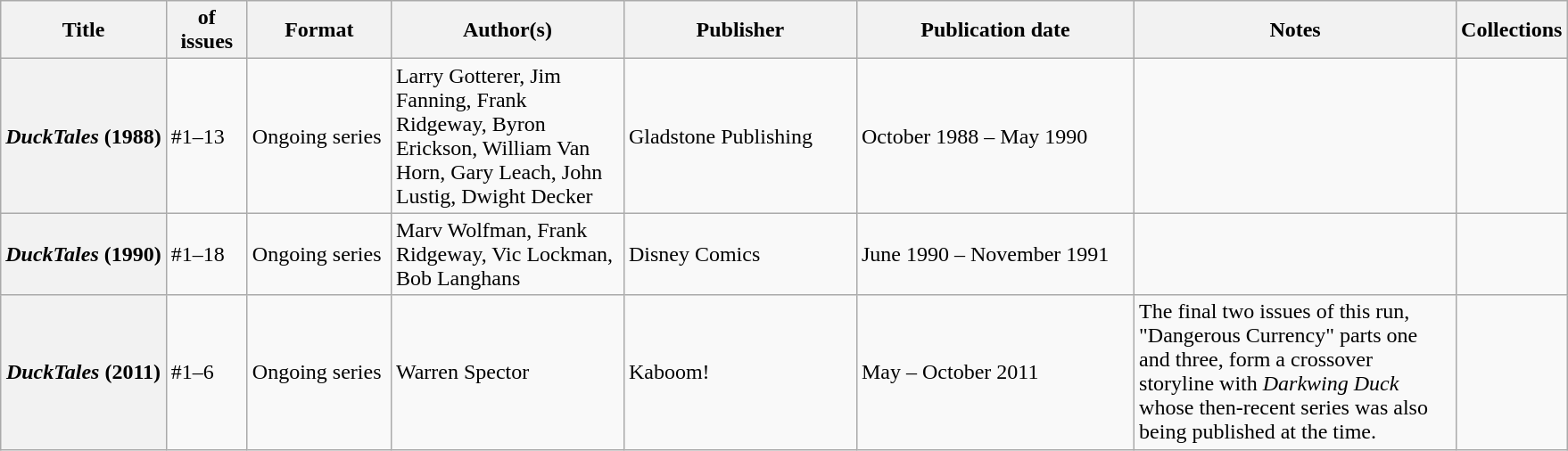<table class="wikitable">
<tr>
<th>Title</th>
<th style="width:40pt"> of issues</th>
<th style="width:75pt">Format</th>
<th style="width:125pt">Author(s)</th>
<th style="width:125pt">Publisher</th>
<th style="width:150pt">Publication date</th>
<th style="width:175pt">Notes</th>
<th>Collections</th>
</tr>
<tr>
<th><em>DuckTales</em> (1988)</th>
<td>#1–13</td>
<td>Ongoing series</td>
<td>Larry Gotterer, Jim Fanning, Frank Ridgeway, Byron Erickson, William Van Horn, Gary Leach, John Lustig, Dwight Decker</td>
<td>Gladstone Publishing</td>
<td>October 1988 – May 1990</td>
<td></td>
<td></td>
</tr>
<tr>
<th><em>DuckTales</em> (1990)</th>
<td>#1–18</td>
<td>Ongoing series</td>
<td>Marv Wolfman, Frank Ridgeway, Vic Lockman, Bob Langhans</td>
<td>Disney Comics</td>
<td>June 1990 – November 1991</td>
<td></td>
<td></td>
</tr>
<tr>
<th><em>DuckTales</em> (2011)</th>
<td>#1–6</td>
<td>Ongoing series</td>
<td>Warren Spector</td>
<td>Kaboom!</td>
<td>May – October 2011</td>
<td>The final two issues of this run, "Dangerous Currency" parts one and three, form a crossover storyline with <em>Darkwing Duck</em> whose then-recent series was also being published at the time.</td>
<td></td>
</tr>
</table>
